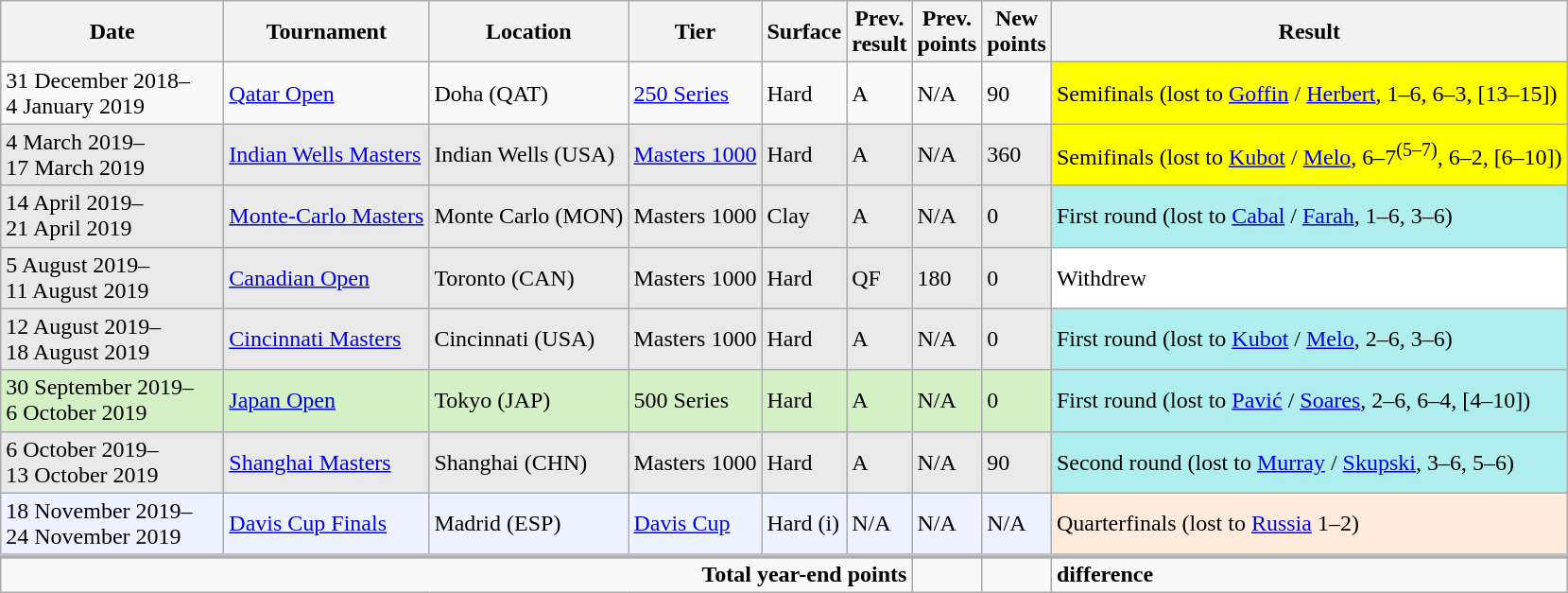<table class="wikitable" style="text-align:left">
<tr>
<th style="width:150px">Date</th>
<th>Tournament</th>
<th>Location</th>
<th>Tier</th>
<th>Surface</th>
<th>Prev.<br>result</th>
<th>Prev.<br>points</th>
<th>New<br>points</th>
<th>Result</th>
</tr>
<tr>
<td>31 December 2018–<br>4 January 2019</td>
<td><a href='#'>Qatar Open</a></td>
<td>Doha (QAT)</td>
<td><a href='#'>250 Series</a></td>
<td>Hard</td>
<td>A</td>
<td>N/A</td>
<td>90</td>
<td style="background:yellow;">Semifinals (lost to <a href='#'>Goffin</a> / <a href='#'>Herbert</a>, 1–6, 6–3, [13–15])</td>
</tr>
<tr style="background:#E9E9E9;">
<td>4 March 2019–<br>17 March 2019</td>
<td><a href='#'>Indian Wells Masters</a></td>
<td>Indian Wells (USA)</td>
<td><a href='#'>Masters 1000</a></td>
<td>Hard</td>
<td>A</td>
<td>N/A</td>
<td>360</td>
<td style="background:yellow;">Semifinals (lost to <a href='#'>Kubot</a> / <a href='#'>Melo</a>, 6–7<sup>(5–7)</sup>, 6–2, [6–10])</td>
</tr>
<tr style="background:#E9E9E9;">
<td>14 April 2019–<br>21 April 2019</td>
<td><a href='#'>Monte-Carlo Masters</a></td>
<td>Monte Carlo (MON)</td>
<td>Masters 1000</td>
<td>Clay</td>
<td>A</td>
<td>N/A</td>
<td>0</td>
<td style="background:#afeeee;">First round (lost to <a href='#'>Cabal</a> / <a href='#'>Farah</a>, 1–6, 3–6)</td>
</tr>
<tr style="background:#E9E9E9;">
<td>5 August 2019–<br>11 August 2019</td>
<td><a href='#'>Canadian Open</a></td>
<td>Toronto (CAN)</td>
<td>Masters 1000</td>
<td>Hard</td>
<td>QF</td>
<td>180</td>
<td>0</td>
<td style="background:white;">Withdrew</td>
</tr>
<tr style="background:#E9E9E9;">
<td>12 August 2019–<br>18 August 2019</td>
<td><a href='#'>Cincinnati Masters</a></td>
<td>Cincinnati (USA)</td>
<td>Masters 1000</td>
<td>Hard</td>
<td>A</td>
<td>N/A</td>
<td>0</td>
<td style="background:#afeeee;">First round (lost to  <a href='#'>Kubot</a> / <a href='#'>Melo</a>, 2–6, 3–6)</td>
</tr>
<tr style="background:#D4F1C5;">
<td>30 September 2019–<br>6 October 2019</td>
<td><a href='#'>Japan Open</a></td>
<td>Tokyo (JAP)</td>
<td>500 Series</td>
<td>Hard</td>
<td>A</td>
<td>N/A</td>
<td>0</td>
<td style="background:#afeeee;">First round (lost to  <a href='#'>Pavić</a> / <a href='#'>Soares</a>, 2–6, 6–4, [4–10])</td>
</tr>
<tr style="background:#E9E9E9;">
<td>6 October 2019–<br>13 October 2019</td>
<td><a href='#'>Shanghai Masters</a></td>
<td>Shanghai (CHN)</td>
<td>Masters 1000</td>
<td>Hard</td>
<td>A</td>
<td>N/A</td>
<td>90</td>
<td style="background:#afeeee;">Second round (lost to  <a href='#'>Murray</a> / <a href='#'>Skupski</a>, 3–6, 5–6)</td>
</tr>
<tr style="background:#ECF2FF;">
<td>18 November 2019–<br>24 November 2019</td>
<td><a href='#'>Davis Cup Finals</a></td>
<td>Madrid (ESP)</td>
<td><a href='#'>Davis Cup</a></td>
<td>Hard (i)</td>
<td>N/A</td>
<td>N/A</td>
<td>N/A</td>
<td style="background:#ffebdc;">Quarterfinals (lost to <a href='#'>Russia</a> 1–2)</td>
</tr>
<tr style="border-top:4px solid silver;">
</tr>
<tr>
<td colspan=6 align=right><strong>Total year-end points</strong></td>
<td></td>
<td></td>
<td>  <strong>difference</strong></td>
</tr>
</table>
